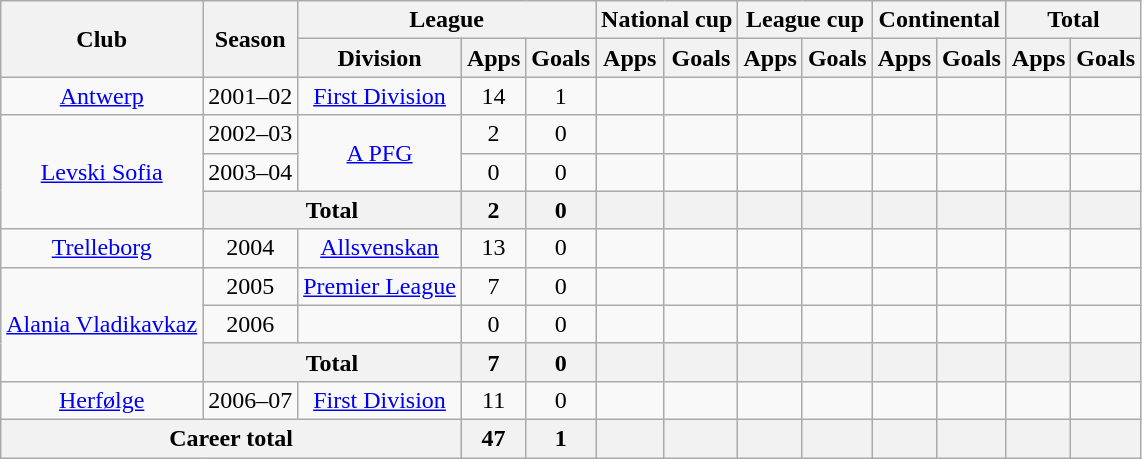<table class="wikitable" style="text-align:center">
<tr>
<th rowspan="2">Club</th>
<th rowspan="2">Season</th>
<th colspan="3">League</th>
<th colspan="2">National cup</th>
<th colspan="2">League cup</th>
<th colspan="2">Continental</th>
<th colspan="2">Total</th>
</tr>
<tr>
<th>Division</th>
<th>Apps</th>
<th>Goals</th>
<th>Apps</th>
<th>Goals</th>
<th>Apps</th>
<th>Goals</th>
<th>Apps</th>
<th>Goals</th>
<th>Apps</th>
<th>Goals</th>
</tr>
<tr>
<td><a href='#'>Antwerp</a></td>
<td>2001–02</td>
<td><a href='#'>First Division</a></td>
<td>14</td>
<td>1</td>
<td></td>
<td></td>
<td></td>
<td></td>
<td></td>
<td></td>
<td></td>
<td></td>
</tr>
<tr>
<td rowspan="3"><a href='#'>Levski Sofia</a></td>
<td>2002–03</td>
<td rowspan="2"><a href='#'>A PFG</a></td>
<td>2</td>
<td>0</td>
<td></td>
<td></td>
<td></td>
<td></td>
<td></td>
<td></td>
<td></td>
<td></td>
</tr>
<tr>
<td>2003–04</td>
<td>0</td>
<td>0</td>
<td></td>
<td></td>
<td></td>
<td></td>
<td></td>
<td></td>
<td></td>
<td></td>
</tr>
<tr>
<th colspan="2">Total</th>
<th>2</th>
<th>0</th>
<th></th>
<th></th>
<th></th>
<th></th>
<th></th>
<th></th>
<th></th>
<th></th>
</tr>
<tr>
<td><a href='#'>Trelleborg</a></td>
<td>2004</td>
<td><a href='#'>Allsvenskan</a></td>
<td>13</td>
<td>0</td>
<td></td>
<td></td>
<td></td>
<td></td>
<td></td>
<td></td>
<td></td>
<td></td>
</tr>
<tr>
<td rowspan="3"><a href='#'>Alania Vladikavkaz</a></td>
<td>2005</td>
<td><a href='#'>Premier League</a></td>
<td>7</td>
<td>0</td>
<td></td>
<td></td>
<td></td>
<td></td>
<td></td>
<td></td>
<td></td>
<td></td>
</tr>
<tr>
<td>2006</td>
<td></td>
<td>0</td>
<td>0</td>
<td></td>
<td></td>
<td></td>
<td></td>
<td></td>
<td></td>
<td></td>
<td></td>
</tr>
<tr>
<th colspan="2">Total</th>
<th>7</th>
<th>0</th>
<th></th>
<th></th>
<th></th>
<th></th>
<th></th>
<th></th>
<th></th>
<th></th>
</tr>
<tr>
<td><a href='#'>Herfølge</a></td>
<td>2006–07</td>
<td><a href='#'>First Division</a></td>
<td>11</td>
<td>0</td>
<td></td>
<td></td>
<td></td>
<td></td>
<td></td>
<td></td>
<td></td>
<td></td>
</tr>
<tr>
<th colspan="3">Career total</th>
<th>47</th>
<th>1</th>
<th></th>
<th></th>
<th></th>
<th></th>
<th></th>
<th></th>
<th></th>
<th></th>
</tr>
</table>
